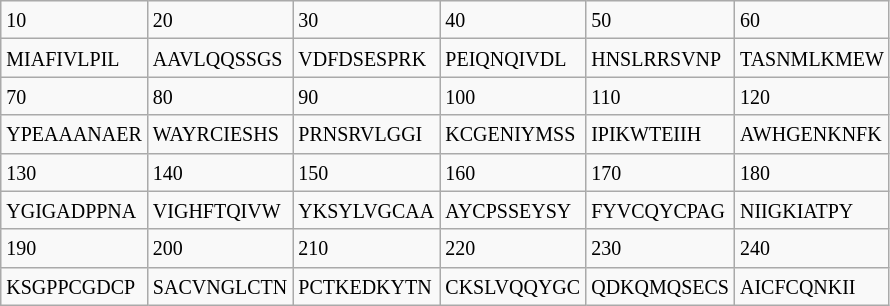<table class="wikitable">
<tr>
<td><small>10</small></td>
<td><small>20</small></td>
<td><small>30</small></td>
<td><small>40</small></td>
<td><small>50</small></td>
<td><small>60</small></td>
</tr>
<tr>
<td><small>MIAFIVLPIL</small></td>
<td><small>AAVLQQSSGS</small></td>
<td><small>VDFDSESPRK</small></td>
<td><small>PEIQNQIVDL</small></td>
<td><small>HNSLRRSVNP</small></td>
<td><small>TASNMLKMEW</small></td>
</tr>
<tr>
<td><small>70</small></td>
<td><small>80</small></td>
<td><small>90</small></td>
<td><small>100</small></td>
<td><small>110</small></td>
<td><small>120</small></td>
</tr>
<tr>
<td><small>YPEAAANAER</small></td>
<td><small>WAYRCIESHS</small></td>
<td><small>PRNSRVLGGI</small></td>
<td><small>KCGENIYMSS</small></td>
<td><small>IPIKWTEIIH</small></td>
<td><small>AWHGENKNFK</small></td>
</tr>
<tr>
<td><small>130</small></td>
<td><small>140</small></td>
<td><small>150</small></td>
<td><small>160</small></td>
<td><small>170</small></td>
<td><small>180</small></td>
</tr>
<tr>
<td><small>YGIGADPPNA</small></td>
<td><small>VIGHFTQIVW</small></td>
<td><small>YKSYLVGCAA</small></td>
<td><small> AYCPSSEYSY</small></td>
<td><small>FYVCQYCPAG</small></td>
<td><small>NIIGKIATPY</small></td>
</tr>
<tr>
<td><small>190</small></td>
<td><small>200</small></td>
<td><small>210</small></td>
<td><small>220</small></td>
<td><small>230</small></td>
<td><small>240</small></td>
</tr>
<tr>
<td><small>KSGPPCGDCP </small></td>
<td><small>SACVNGLCTN</small></td>
<td><small>PCTKEDKYTN</small></td>
<td><small>CKSLVQQYGC</small></td>
<td><small>QDKQMQSECS</small></td>
<td><small>AICFCQNKII</small></td>
</tr>
</table>
